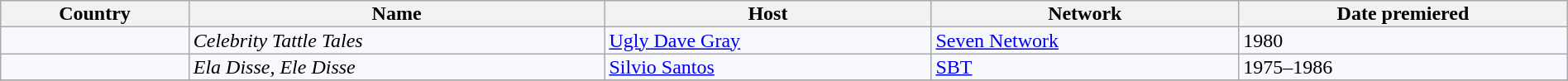<table class="wikitable" style="text-align:left; line-height:14px; background:#F8F8FF; width:100%;">
<tr>
<th>Country</th>
<th>Name</th>
<th>Host</th>
<th>Network</th>
<th>Date premiered</th>
</tr>
<tr>
<td></td>
<td><em>Celebrity Tattle Tales</em></td>
<td><a href='#'>Ugly Dave Gray</a></td>
<td><a href='#'>Seven Network</a></td>
<td>1980</td>
</tr>
<tr>
<td></td>
<td><em>Ela Disse, Ele Disse</em></td>
<td><a href='#'>Silvio Santos</a></td>
<td><a href='#'>SBT</a></td>
<td>1975–1986</td>
</tr>
<tr>
</tr>
</table>
